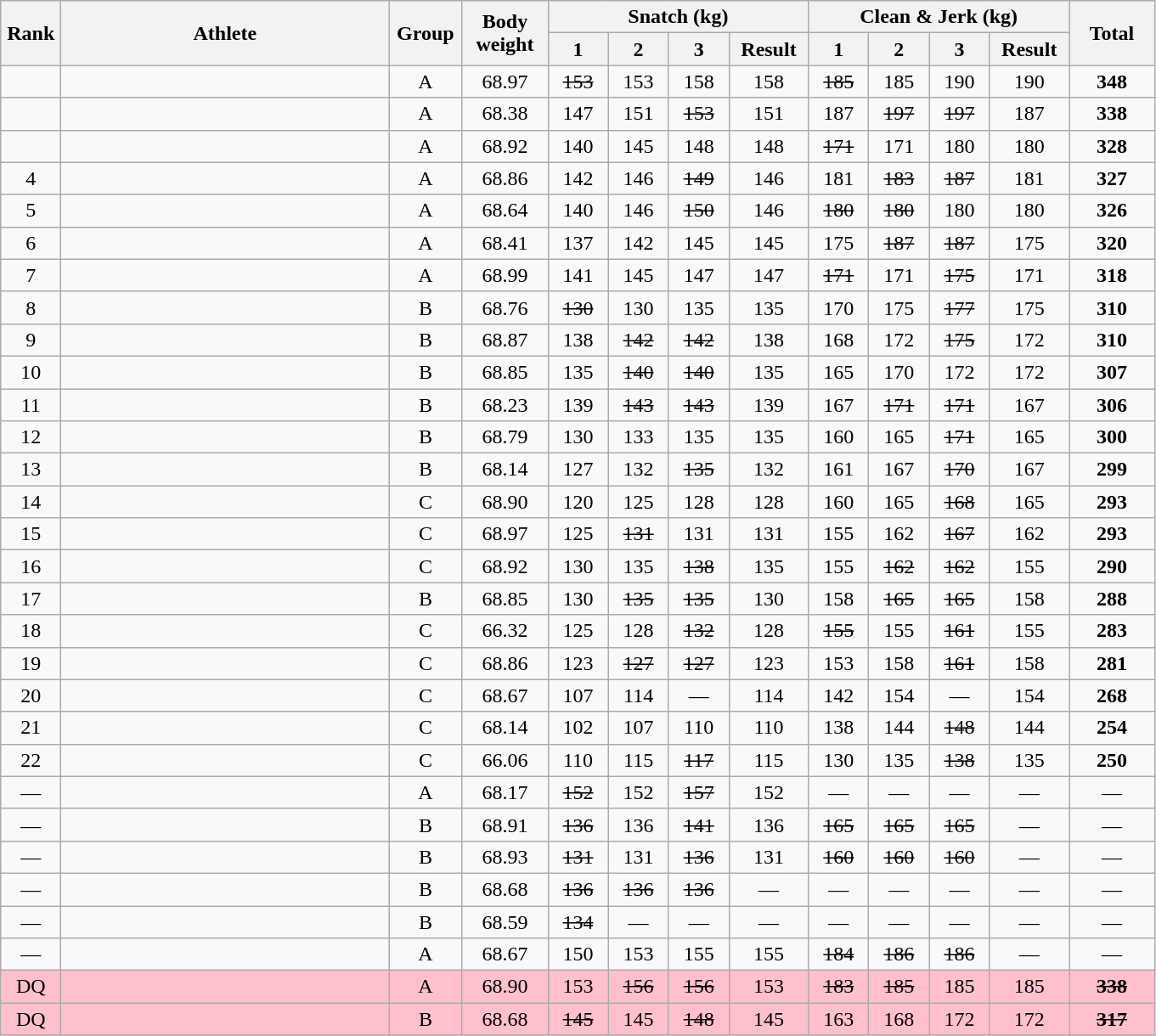<table class = "wikitable" style="text-align:center;">
<tr>
<th rowspan=2 width=40>Rank</th>
<th rowspan=2 width=250>Athlete</th>
<th rowspan=2 width=50>Group</th>
<th rowspan=2 width=60>Body weight</th>
<th colspan=4>Snatch (kg)</th>
<th colspan=4>Clean & Jerk (kg)</th>
<th rowspan=2 width=60>Total</th>
</tr>
<tr>
<th width=40>1</th>
<th width=40>2</th>
<th width=40>3</th>
<th width=55>Result</th>
<th width=40>1</th>
<th width=40>2</th>
<th width=40>3</th>
<th width=55>Result</th>
</tr>
<tr>
<td></td>
<td align=left></td>
<td>A</td>
<td>68.97</td>
<td><s>153</s></td>
<td>153</td>
<td>158</td>
<td>158</td>
<td><s>185</s></td>
<td>185</td>
<td>190</td>
<td>190</td>
<td><strong>348</strong></td>
</tr>
<tr>
<td></td>
<td align=left></td>
<td>A</td>
<td>68.38</td>
<td>147</td>
<td>151</td>
<td><s>153</s></td>
<td>151</td>
<td>187</td>
<td><s>197</s></td>
<td><s>197</s></td>
<td>187</td>
<td><strong>338</strong></td>
</tr>
<tr>
<td></td>
<td align=left></td>
<td>A</td>
<td>68.92</td>
<td>140</td>
<td>145</td>
<td>148</td>
<td>148</td>
<td><s>171</s></td>
<td>171</td>
<td>180</td>
<td>180</td>
<td><strong>328</strong></td>
</tr>
<tr>
<td>4</td>
<td align=left></td>
<td>A</td>
<td>68.86</td>
<td>142</td>
<td>146</td>
<td><s>149</s></td>
<td>146</td>
<td>181</td>
<td><s>183</s></td>
<td><s>187</s></td>
<td>181</td>
<td><strong>327</strong></td>
</tr>
<tr>
<td>5</td>
<td align=left></td>
<td>A</td>
<td>68.64</td>
<td>140</td>
<td>146</td>
<td><s>150</s></td>
<td>146</td>
<td><s>180</s></td>
<td><s>180</s></td>
<td>180</td>
<td>180</td>
<td><strong>326</strong></td>
</tr>
<tr>
<td>6</td>
<td align=left></td>
<td>A</td>
<td>68.41</td>
<td>137</td>
<td>142</td>
<td>145</td>
<td>145</td>
<td>175</td>
<td><s>187</s></td>
<td><s>187</s></td>
<td>175</td>
<td><strong>320</strong></td>
</tr>
<tr>
<td>7</td>
<td align=left></td>
<td>A</td>
<td>68.99</td>
<td>141</td>
<td>145</td>
<td>147</td>
<td>147</td>
<td><s>171</s></td>
<td>171</td>
<td><s>175</s></td>
<td>171</td>
<td><strong>318</strong></td>
</tr>
<tr>
<td>8</td>
<td align=left></td>
<td>B</td>
<td>68.76</td>
<td><s>130</s></td>
<td>130</td>
<td>135</td>
<td>135</td>
<td>170</td>
<td>175</td>
<td><s>177</s></td>
<td>175</td>
<td><strong>310</strong></td>
</tr>
<tr>
<td>9</td>
<td align=left></td>
<td>B</td>
<td>68.87</td>
<td>138</td>
<td><s>142</s></td>
<td><s>142</s></td>
<td>138</td>
<td>168</td>
<td>172</td>
<td><s>175</s></td>
<td>172</td>
<td><strong>310</strong></td>
</tr>
<tr>
<td>10</td>
<td align=left></td>
<td>B</td>
<td>68.85</td>
<td>135</td>
<td><s>140</s></td>
<td><s>140</s></td>
<td>135</td>
<td>165</td>
<td>170</td>
<td>172</td>
<td>172</td>
<td><strong>307</strong></td>
</tr>
<tr>
<td>11</td>
<td align=left></td>
<td>B</td>
<td>68.23</td>
<td>139</td>
<td><s>143</s></td>
<td><s>143</s></td>
<td>139</td>
<td>167</td>
<td><s>171</s></td>
<td><s>171</s></td>
<td>167</td>
<td><strong>306</strong></td>
</tr>
<tr>
<td>12</td>
<td align=left></td>
<td>B</td>
<td>68.79</td>
<td>130</td>
<td>133</td>
<td>135</td>
<td>135</td>
<td>160</td>
<td>165</td>
<td><s>171</s></td>
<td>165</td>
<td><strong>300</strong></td>
</tr>
<tr>
<td>13</td>
<td align=left></td>
<td>B</td>
<td>68.14</td>
<td>127</td>
<td>132</td>
<td><s>135</s></td>
<td>132</td>
<td>161</td>
<td>167</td>
<td><s>170</s></td>
<td>167</td>
<td><strong>299</strong></td>
</tr>
<tr>
<td>14</td>
<td align=left></td>
<td>C</td>
<td>68.90</td>
<td>120</td>
<td>125</td>
<td>128</td>
<td>128</td>
<td>160</td>
<td>165</td>
<td><s>168</s></td>
<td>165</td>
<td><strong>293</strong></td>
</tr>
<tr>
<td>15</td>
<td align=left></td>
<td>C</td>
<td>68.97</td>
<td>125</td>
<td><s>131</s></td>
<td>131</td>
<td>131</td>
<td>155</td>
<td>162</td>
<td><s>167</s></td>
<td>162</td>
<td><strong>293</strong></td>
</tr>
<tr>
<td>16</td>
<td align=left></td>
<td>C</td>
<td>68.92</td>
<td>130</td>
<td>135</td>
<td><s>138</s></td>
<td>135</td>
<td>155</td>
<td><s>162</s></td>
<td><s>162</s></td>
<td>155</td>
<td><strong>290</strong></td>
</tr>
<tr>
<td>17</td>
<td align=left></td>
<td>B</td>
<td>68.85</td>
<td>130</td>
<td><s>135</s></td>
<td><s>135</s></td>
<td>130</td>
<td>158</td>
<td><s>165</s></td>
<td><s>165</s></td>
<td>158</td>
<td><strong>288</strong></td>
</tr>
<tr>
<td>18</td>
<td align=left></td>
<td>C</td>
<td>66.32</td>
<td>125</td>
<td>128</td>
<td><s>132</s></td>
<td>128</td>
<td><s>155</s></td>
<td>155</td>
<td><s>161</s></td>
<td>155</td>
<td><strong>283</strong></td>
</tr>
<tr>
<td>19</td>
<td align=left></td>
<td>C</td>
<td>68.86</td>
<td>123</td>
<td><s>127</s></td>
<td><s>127</s></td>
<td>123</td>
<td>153</td>
<td>158</td>
<td><s>161</s></td>
<td>158</td>
<td><strong>281</strong></td>
</tr>
<tr>
<td>20</td>
<td align=left></td>
<td>C</td>
<td>68.67</td>
<td>107</td>
<td>114</td>
<td>—</td>
<td>114</td>
<td>142</td>
<td>154</td>
<td>—</td>
<td>154</td>
<td><strong>268</strong></td>
</tr>
<tr>
<td>21</td>
<td align=left></td>
<td>C</td>
<td>68.14</td>
<td>102</td>
<td>107</td>
<td>110</td>
<td>110</td>
<td>138</td>
<td>144</td>
<td><s>148</s></td>
<td>144</td>
<td><strong>254</strong></td>
</tr>
<tr>
<td>22</td>
<td align=left></td>
<td>C</td>
<td>66.06</td>
<td>110</td>
<td>115</td>
<td><s>117</s></td>
<td>115</td>
<td>130</td>
<td>135</td>
<td><s>138</s></td>
<td>135</td>
<td><strong>250</strong></td>
</tr>
<tr>
<td>—</td>
<td align=left></td>
<td>A</td>
<td>68.17</td>
<td><s>152</s></td>
<td>152</td>
<td><s>157</s></td>
<td>152</td>
<td>—</td>
<td>—</td>
<td>—</td>
<td>—</td>
<td>—</td>
</tr>
<tr>
<td>—</td>
<td align=left></td>
<td>B</td>
<td>68.91</td>
<td><s>136</s></td>
<td>136</td>
<td><s>141</s></td>
<td>136</td>
<td><s>165</s></td>
<td><s>165</s></td>
<td><s>165</s></td>
<td>—</td>
<td>—</td>
</tr>
<tr>
<td>—</td>
<td align=left></td>
<td>B</td>
<td>68.93</td>
<td><s>131</s></td>
<td>131</td>
<td><s>136</s></td>
<td>131</td>
<td><s>160</s></td>
<td><s>160</s></td>
<td><s>160</s></td>
<td>—</td>
<td>—</td>
</tr>
<tr>
<td>—</td>
<td align=left></td>
<td>B</td>
<td>68.68</td>
<td><s>136</s></td>
<td><s>136</s></td>
<td><s>136</s></td>
<td>—</td>
<td>—</td>
<td>—</td>
<td>—</td>
<td>—</td>
<td>—</td>
</tr>
<tr>
<td>—</td>
<td align=left></td>
<td>B</td>
<td>68.59</td>
<td><s>134</s></td>
<td>—</td>
<td>—</td>
<td>—</td>
<td>—</td>
<td>—</td>
<td>—</td>
<td>—</td>
<td>—</td>
</tr>
<tr>
<td>—</td>
<td align=left></td>
<td>A</td>
<td>68.67</td>
<td>150</td>
<td>153</td>
<td>155</td>
<td>155</td>
<td><s>184</s></td>
<td><s>186</s></td>
<td><s>186</s></td>
<td>—</td>
<td>—</td>
</tr>
<tr bgcolor=pink>
<td>DQ</td>
<td align=left></td>
<td>A</td>
<td>68.90</td>
<td>153</td>
<td><s>156</s></td>
<td><s>156</s></td>
<td>153</td>
<td><s>183</s></td>
<td><s>185</s></td>
<td>185</td>
<td>185</td>
<td><s><strong>338</strong></s></td>
</tr>
<tr bgcolor=pink>
<td>DQ</td>
<td align=left></td>
<td>B</td>
<td>68.68</td>
<td><s>145</s></td>
<td>145</td>
<td><s>148</s></td>
<td>145</td>
<td>163</td>
<td>168</td>
<td>172</td>
<td>172</td>
<td><s><strong>317</strong></s></td>
</tr>
</table>
